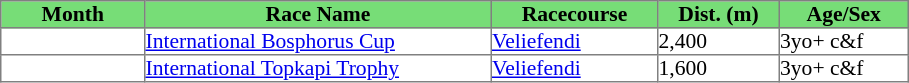<table class = "sortable" | border="1" cellpadding="0" style="border-collapse: collapse; font-size:90%">
<tr bgcolor="#77dd77" align="center">
<th>Month</th>
<th>Race Name</th>
<th>Racecourse</th>
<th>Dist. (m)</th>
<th>Age/Sex</th>
</tr>
<tr>
<td width=95px></td>
<td width=230px><a href='#'>International Bosphorus Cup</a></td>
<td width=110px><a href='#'>Veliefendi</a></td>
<td width=80px>2,400</td>
<td width=85px>3yo+ c&f</td>
</tr>
<tr>
<td></td>
<td><a href='#'>International Topkapi Trophy</a></td>
<td><a href='#'>Veliefendi</a></td>
<td>1,600</td>
<td>3yo+ c&f</td>
</tr>
</table>
